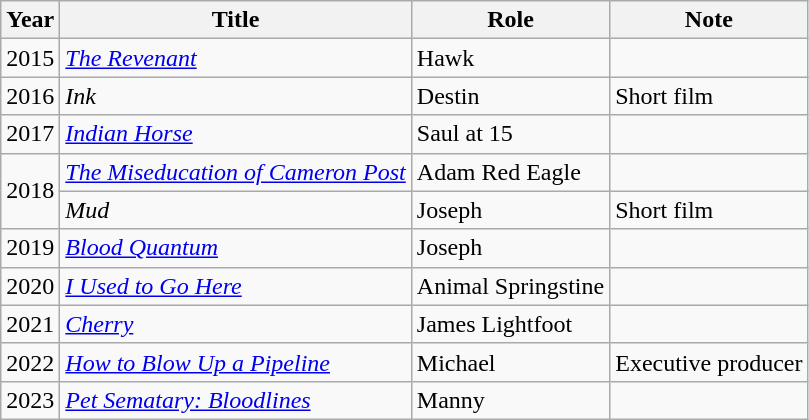<table class="wikitable sortable">
<tr>
<th scope="col">Year</th>
<th scope="col">Title</th>
<th scope="col">Role</th>
<th scope="col">Note</th>
</tr>
<tr>
<td>2015</td>
<td><em><a href='#'>The Revenant</a></em></td>
<td>Hawk</td>
<td></td>
</tr>
<tr>
<td>2016</td>
<td><em>Ink</em></td>
<td>Destin</td>
<td>Short film</td>
</tr>
<tr>
<td>2017</td>
<td><em><a href='#'>Indian Horse</a></em></td>
<td>Saul at 15</td>
<td></td>
</tr>
<tr>
<td rowspan=2>2018</td>
<td><em><a href='#'>The Miseducation of Cameron Post</a></em></td>
<td>Adam Red Eagle</td>
<td></td>
</tr>
<tr>
<td><em>Mud</em></td>
<td>Joseph</td>
<td>Short film</td>
</tr>
<tr>
<td>2019</td>
<td><em><a href='#'>Blood Quantum</a></em></td>
<td>Joseph</td>
<td></td>
</tr>
<tr>
<td>2020</td>
<td><em><a href='#'>I Used to Go Here</a></em></td>
<td>Animal Springstine</td>
<td></td>
</tr>
<tr>
<td>2021</td>
<td><em><a href='#'>Cherry</a></em></td>
<td>James Lightfoot</td>
<td></td>
</tr>
<tr>
<td>2022</td>
<td><em><a href='#'>How to Blow Up a Pipeline</a></em></td>
<td>Michael</td>
<td>Executive producer</td>
</tr>
<tr>
<td>2023</td>
<td><em><a href='#'>Pet Sematary: Bloodlines</a></em></td>
<td>Manny</td>
<td></td>
</tr>
</table>
